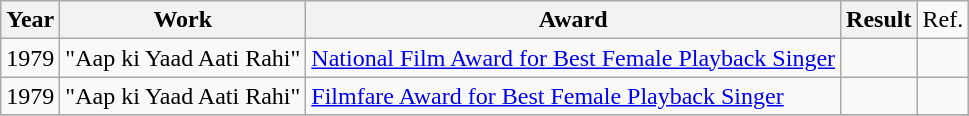<table class="wikitable sortable">
<tr>
<th>Year</th>
<th>Work</th>
<th>Award</th>
<th>Result</th>
<td>Ref.</td>
</tr>
<tr>
<td>1979</td>
<td>"Aap ki Yaad Aati Rahi"</td>
<td><a href='#'>National Film Award for Best Female Playback Singer</a></td>
<td></td>
<td></td>
</tr>
<tr>
<td>1979</td>
<td>"Aap ki Yaad Aati Rahi"</td>
<td><a href='#'>Filmfare Award for Best Female Playback Singer</a></td>
<td></td>
<td></td>
</tr>
<tr>
</tr>
</table>
